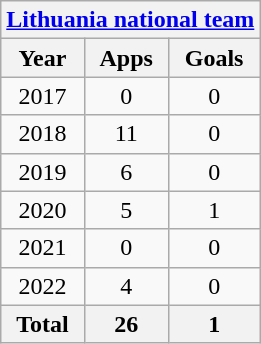<table class="wikitable" style="text-align:center">
<tr>
<th colspan=3><a href='#'>Lithuania national team</a></th>
</tr>
<tr>
<th>Year</th>
<th>Apps</th>
<th>Goals</th>
</tr>
<tr>
<td>2017</td>
<td>0</td>
<td>0</td>
</tr>
<tr>
<td>2018</td>
<td>11</td>
<td>0</td>
</tr>
<tr>
<td>2019</td>
<td>6</td>
<td>0</td>
</tr>
<tr>
<td>2020</td>
<td>5</td>
<td>1</td>
</tr>
<tr>
<td>2021</td>
<td>0</td>
<td>0</td>
</tr>
<tr>
<td>2022</td>
<td>4</td>
<td>0</td>
</tr>
<tr>
<th>Total</th>
<th>26</th>
<th>1</th>
</tr>
</table>
